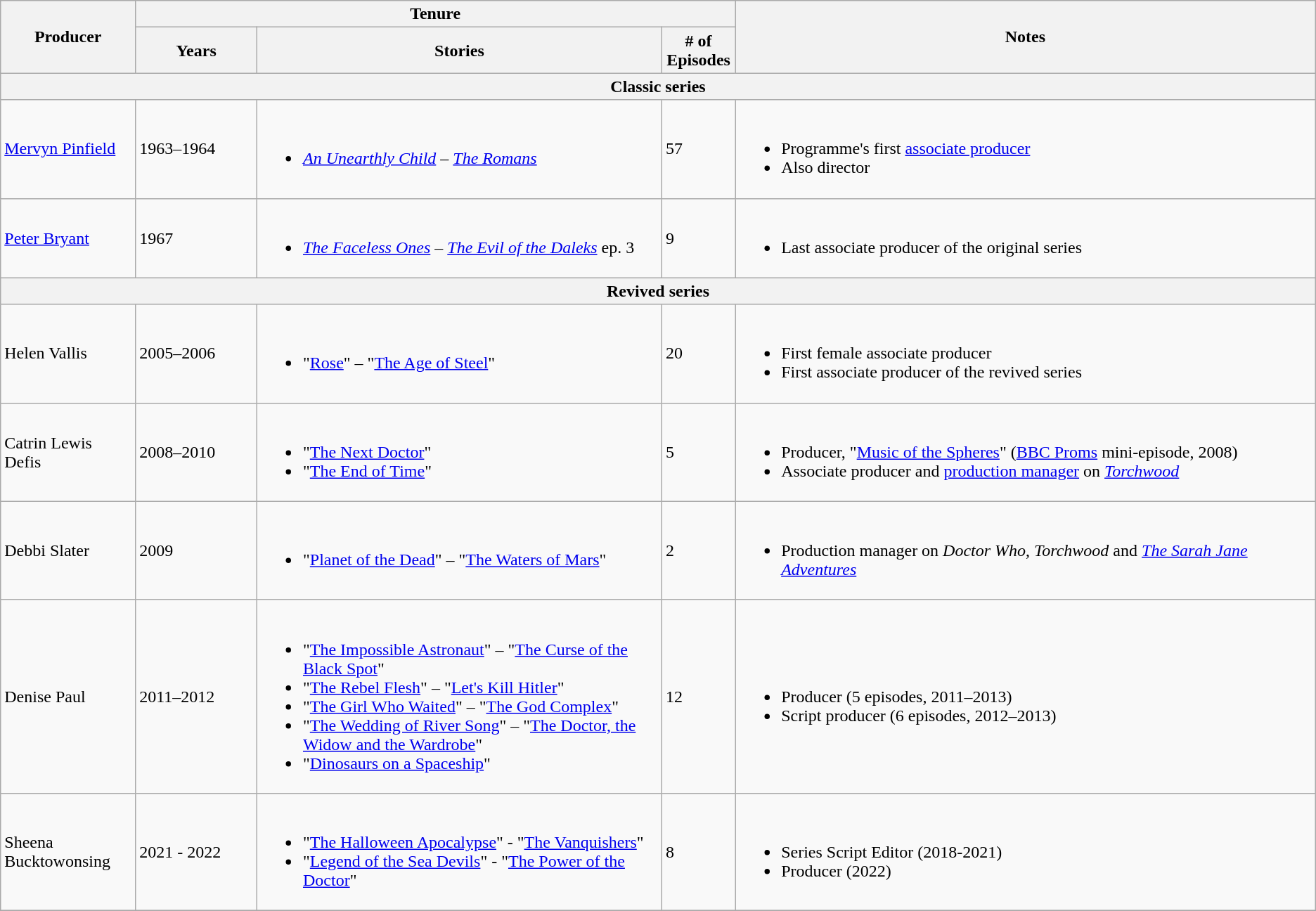<table class="wikitable">
<tr>
<th rowspan="2" width="10%">Producer</th>
<th colspan="3">Tenure</th>
<th rowspan="2" width="43%">Notes</th>
</tr>
<tr>
<th width="9%">Years</th>
<th width="30%">Stories</th>
<th width="5%"># of Episodes<br></th>
</tr>
<tr>
<th colspan=5>Classic series</th>
</tr>
<tr>
<td><a href='#'>Mervyn Pinfield</a></td>
<td>1963–1964</td>
<td><br><ul><li><em><a href='#'>An Unearthly Child</a></em> – <em><a href='#'>The Romans</a></em></li></ul></td>
<td>57</td>
<td><br><ul><li>Programme's first <a href='#'>associate producer</a></li><li>Also director</li></ul></td>
</tr>
<tr>
<td><a href='#'>Peter Bryant</a></td>
<td>1967</td>
<td><br><ul><li><em><a href='#'>The Faceless Ones</a></em> – <em><a href='#'>The Evil of the Daleks</a></em> ep. 3</li></ul></td>
<td>9</td>
<td><br><ul><li>Last associate producer of the original series</li></ul></td>
</tr>
<tr>
<th colspan=5>Revived series</th>
</tr>
<tr>
<td>Helen Vallis</td>
<td>2005–2006</td>
<td><br><ul><li>"<a href='#'>Rose</a>" – "<a href='#'>The Age of Steel</a>"</li></ul></td>
<td>20</td>
<td><br><ul><li>First female associate producer</li><li>First associate producer of the revived series</li></ul></td>
</tr>
<tr>
<td>Catrin Lewis Defis</td>
<td>2008–2010</td>
<td><br><ul><li>"<a href='#'>The Next Doctor</a>"</li><li>"<a href='#'>The End of Time</a>"</li></ul></td>
<td>5</td>
<td><br><ul><li>Producer, "<a href='#'>Music of the Spheres</a>" (<a href='#'>BBC Proms</a> mini-episode, 2008)</li><li>Associate producer and <a href='#'>production manager</a> on <em><a href='#'>Torchwood</a></em></li></ul></td>
</tr>
<tr>
<td>Debbi Slater</td>
<td>2009</td>
<td><br><ul><li>"<a href='#'>Planet of the Dead</a>" – "<a href='#'>The Waters of Mars</a>"</li></ul></td>
<td>2</td>
<td><br><ul><li>Production manager on <em>Doctor Who</em>, <em>Torchwood</em> and <em><a href='#'>The Sarah Jane Adventures</a></em></li></ul></td>
</tr>
<tr>
<td>Denise Paul</td>
<td>2011–2012</td>
<td><br><ul><li>"<a href='#'>The Impossible Astronaut</a>" – "<a href='#'>The Curse of the Black Spot</a>"</li><li>"<a href='#'>The Rebel Flesh</a>" – "<a href='#'>Let's Kill Hitler</a>"</li><li>"<a href='#'>The Girl Who Waited</a>" – "<a href='#'>The God Complex</a>"</li><li>"<a href='#'>The Wedding of River Song</a>" – "<a href='#'>The Doctor, the Widow and the Wardrobe</a>"</li><li>"<a href='#'>Dinosaurs on a Spaceship</a>"</li></ul></td>
<td>12</td>
<td><br><ul><li>Producer (5 episodes, 2011–2013)</li><li>Script producer (6 episodes, 2012–2013)</li></ul></td>
</tr>
<tr>
<td>Sheena Bucktowonsing</td>
<td>2021 - 2022</td>
<td><br><ul><li>"<a href='#'>The Halloween Apocalypse</a>" - "<a href='#'>The Vanquishers</a>"</li><li>"<a href='#'>Legend of the Sea Devils</a>" - "<a href='#'>The Power of the Doctor</a>"</li></ul></td>
<td>8</td>
<td><br><ul><li>Series Script Editor (2018-2021)</li><li>Producer (2022)</li></ul></td>
</tr>
<tr>
</tr>
</table>
